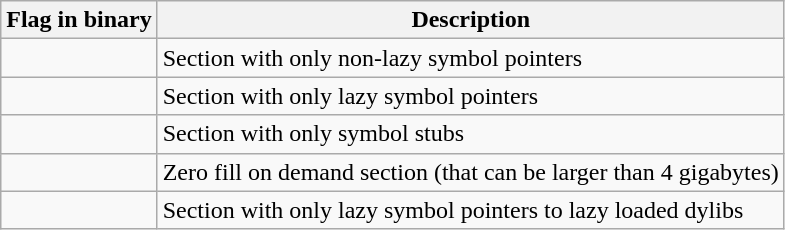<table class="wikitable">
<tr>
<th>Flag in binary</th>
<th>Description</th>
</tr>
<tr>
<td></td>
<td>Section with only non-lazy symbol pointers</td>
</tr>
<tr>
<td></td>
<td>Section with only lazy symbol pointers</td>
</tr>
<tr>
<td></td>
<td>Section with only symbol stubs</td>
</tr>
<tr>
<td></td>
<td>Zero fill on demand section (that can be larger than 4 gigabytes)</td>
</tr>
<tr>
<td></td>
<td>Section with only lazy symbol pointers to lazy loaded dylibs</td>
</tr>
</table>
